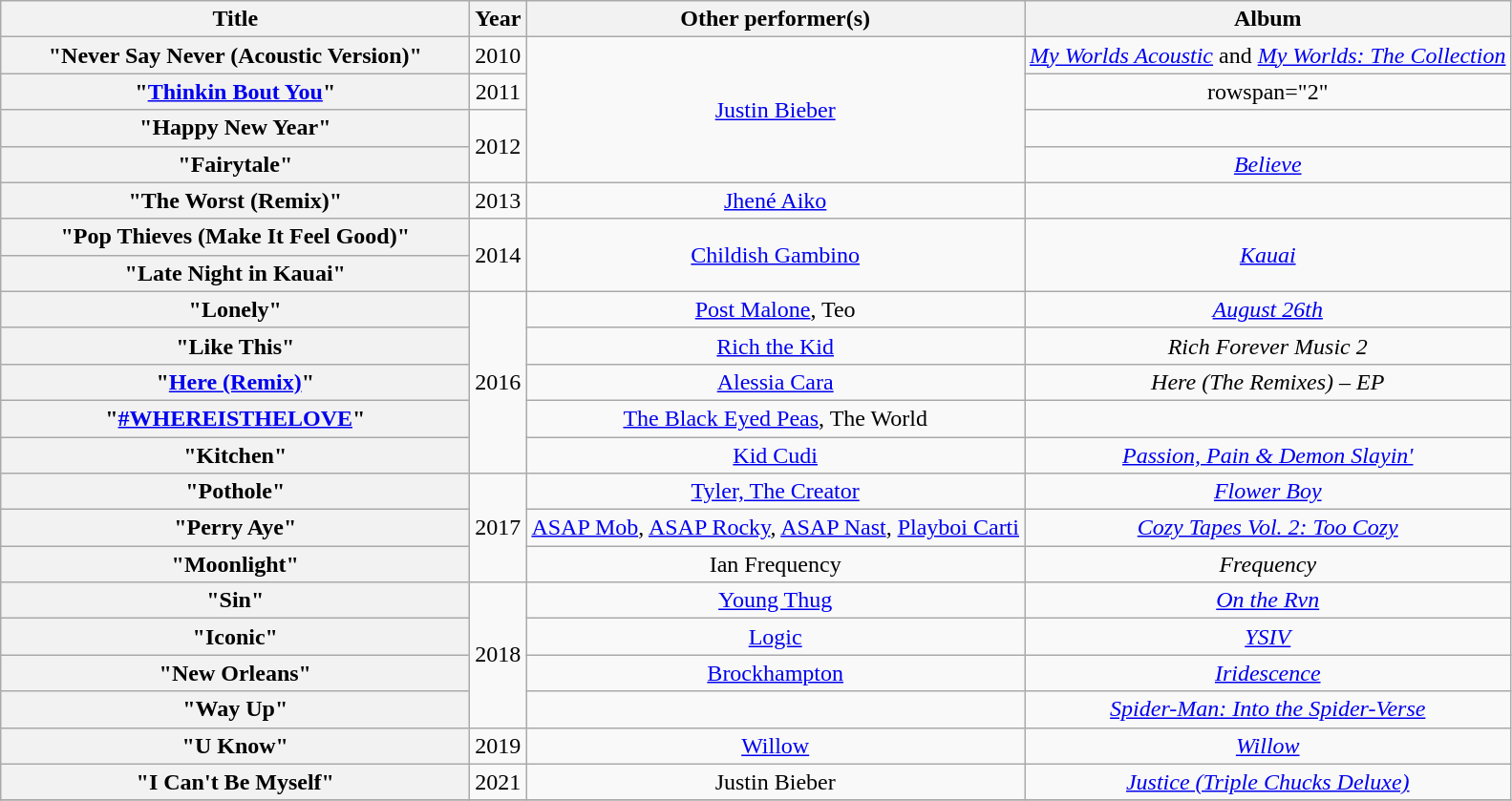<table class="wikitable plainrowheaders" style="text-align:center;">
<tr>
<th scope="col" style="width:20em;">Title</th>
<th scope="col">Year</th>
<th scope="col">Other performer(s)</th>
<th scope="col">Album</th>
</tr>
<tr>
<th scope="row">"Never Say Never (Acoustic Version)"</th>
<td>2010</td>
<td rowspan="4"><a href='#'>Justin Bieber</a></td>
<td><em><a href='#'>My Worlds Acoustic</a></em> and  <em><a href='#'>My Worlds: The Collection</a></em></td>
</tr>
<tr>
<th scope="row">"<a href='#'>Thinkin Bout You</a>"</th>
<td>2011</td>
<td>rowspan="2" </td>
</tr>
<tr>
<th scope="row">"Happy New Year"</th>
<td rowspan="2">2012</td>
</tr>
<tr>
<th scope="row">"Fairytale"</th>
<td><em><a href='#'>Believe</a></em></td>
</tr>
<tr>
<th scope="row">"The Worst (Remix)"</th>
<td>2013</td>
<td><a href='#'>Jhené Aiko</a></td>
<td></td>
</tr>
<tr>
<th scope="row">"Pop Thieves (Make It Feel Good)"</th>
<td rowspan="2">2014</td>
<td rowspan="2"><a href='#'>Childish Gambino</a></td>
<td rowspan="2"><em><a href='#'>Kauai</a></em></td>
</tr>
<tr>
<th scope="row">"Late Night in Kauai"</th>
</tr>
<tr>
<th scope="row">"Lonely"</th>
<td rowspan="5">2016</td>
<td><a href='#'>Post Malone</a>, Teo</td>
<td><em><a href='#'>August 26th</a></em></td>
</tr>
<tr>
<th scope="row">"Like This"</th>
<td><a href='#'>Rich the Kid</a></td>
<td><em>Rich Forever Music 2</em></td>
</tr>
<tr>
<th scope="row">"<a href='#'>Here (Remix)</a>"</th>
<td><a href='#'>Alessia Cara</a></td>
<td><em>Here (The Remixes) – EP</em></td>
</tr>
<tr>
<th scope="row">"<a href='#'>#WHEREISTHELOVE</a>"</th>
<td><a href='#'>The Black Eyed Peas</a>, The World</td>
<td></td>
</tr>
<tr>
<th scope="row">"Kitchen"</th>
<td><a href='#'>Kid Cudi</a></td>
<td><em><a href='#'>Passion, Pain & Demon Slayin'</a></em></td>
</tr>
<tr>
<th scope="row">"Pothole"</th>
<td rowspan="3">2017</td>
<td><a href='#'>Tyler, The Creator</a></td>
<td><em><a href='#'>Flower Boy</a></em></td>
</tr>
<tr>
<th scope="row">"Perry Aye"</th>
<td><a href='#'>ASAP Mob</a>, <a href='#'>ASAP Rocky</a>, <a href='#'>ASAP Nast</a>, <a href='#'>Playboi Carti</a></td>
<td><em><a href='#'>Cozy Tapes Vol. 2: Too Cozy</a></em></td>
</tr>
<tr>
<th scope="row">"Moonlight"</th>
<td>Ian Frequency</td>
<td><em>Frequency</em></td>
</tr>
<tr>
<th scope="row">"Sin"</th>
<td rowspan="4">2018</td>
<td><a href='#'>Young Thug</a></td>
<td><em><a href='#'>On the Rvn</a></em></td>
</tr>
<tr>
<th scope="row">"Iconic"</th>
<td><a href='#'>Logic</a></td>
<td><em><a href='#'>YSIV</a></em></td>
</tr>
<tr>
<th scope="row">"New Orleans"</th>
<td><a href='#'>Brockhampton</a></td>
<td><em><a href='#'>Iridescence</a></em></td>
</tr>
<tr>
<th scope="row">"Way Up"</th>
<td></td>
<td><em><a href='#'>Spider-Man: Into the Spider-Verse</a></em></td>
</tr>
<tr>
<th scope="row">"U Know"</th>
<td>2019</td>
<td><a href='#'>Willow</a></td>
<td><em><a href='#'>Willow</a></em></td>
</tr>
<tr>
<th scope="row">"I Can't Be Myself"</th>
<td>2021</td>
<td>Justin Bieber</td>
<td><em><a href='#'>Justice (Triple Chucks Deluxe)</a></em></td>
</tr>
<tr>
</tr>
</table>
